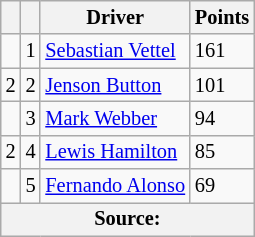<table class="wikitable" style="font-size: 85%;">
<tr>
<th></th>
<th scope="col"></th>
<th scope="col">Driver</th>
<th scope="col">Points</th>
</tr>
<tr>
<td align="left"></td>
<td style="text-align:center;">1</td>
<td> <a href='#'>Sebastian Vettel</a></td>
<td style="text-align:left;">161</td>
</tr>
<tr>
<td align="left"> 2</td>
<td style="text-align:center;">2</td>
<td> <a href='#'>Jenson Button</a></td>
<td style="text-align:left;">101</td>
</tr>
<tr>
<td align="left"></td>
<td style="text-align:center;">3</td>
<td> <a href='#'>Mark Webber</a></td>
<td style="text-align:left;">94</td>
</tr>
<tr>
<td align="left"> 2</td>
<td style="text-align:center;">4</td>
<td> <a href='#'>Lewis Hamilton</a></td>
<td style="text-align:left;">85</td>
</tr>
<tr>
<td align="left"></td>
<td style="text-align:center;">5</td>
<td> <a href='#'>Fernando Alonso</a></td>
<td style="text-align:left;">69</td>
</tr>
<tr>
<th colspan=4>Source:</th>
</tr>
</table>
